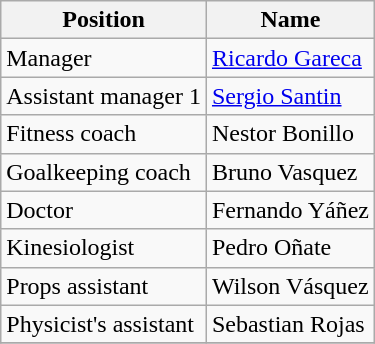<table class="wikitable">
<tr>
<th>Position</th>
<th>Name</th>
</tr>
<tr>
<td>Manager</td>
<td> <a href='#'>Ricardo Gareca</a></td>
</tr>
<tr>
<td>Assistant manager 1</td>
<td> <a href='#'>Sergio Santin</a></td>
</tr>
<tr>
<td>Fitness coach</td>
<td> Nestor Bonillo</td>
</tr>
<tr>
<td>Goalkeeping coach</td>
<td> Bruno Vasquez</td>
</tr>
<tr>
<td>Doctor</td>
<td> Fernando Yáñez</td>
</tr>
<tr>
<td>Kinesiologist</td>
<td> Pedro Oñate</td>
</tr>
<tr>
<td>Props assistant</td>
<td> Wilson Vásquez</td>
</tr>
<tr>
<td>Physicist's assistant</td>
<td> Sebastian Rojas</td>
</tr>
<tr>
</tr>
</table>
